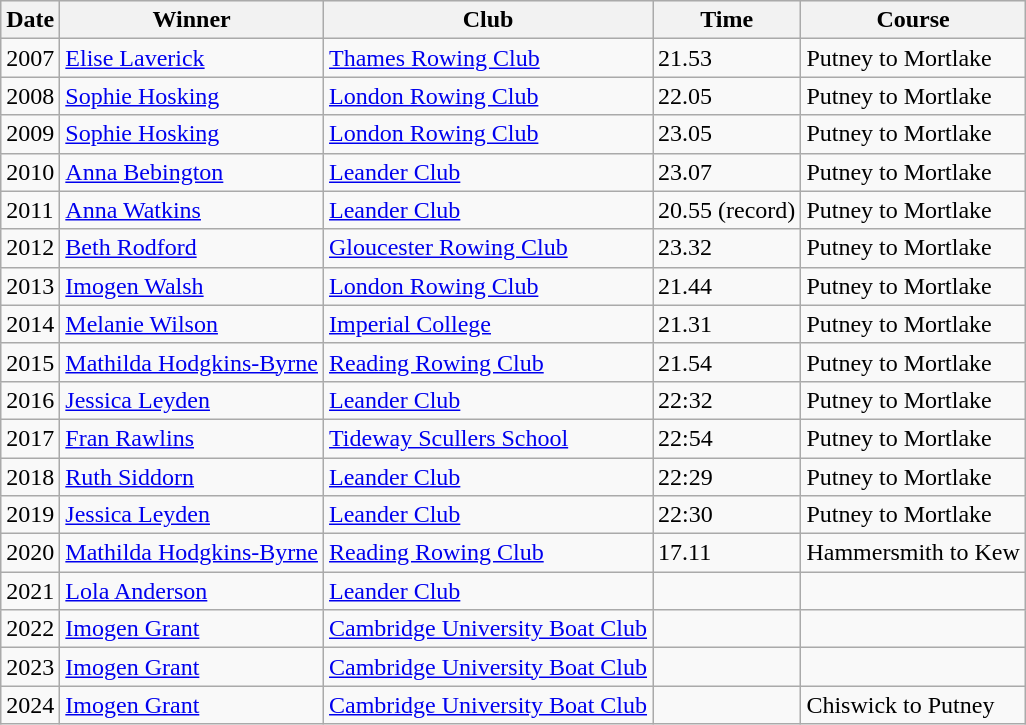<table class="wikitable sortable">
<tr style="background:#efefef;">
<th>Date</th>
<th>Winner</th>
<th>Club</th>
<th>Time</th>
<th>Course</th>
</tr>
<tr>
<td>2007</td>
<td><a href='#'>Elise Laverick</a></td>
<td><a href='#'>Thames Rowing Club</a></td>
<td>21.53</td>
<td>Putney to Mortlake</td>
</tr>
<tr>
<td>2008</td>
<td><a href='#'>Sophie Hosking</a></td>
<td><a href='#'>London Rowing Club</a></td>
<td>22.05</td>
<td>Putney to Mortlake</td>
</tr>
<tr>
<td>2009</td>
<td><a href='#'>Sophie Hosking</a></td>
<td><a href='#'>London Rowing Club</a></td>
<td>23.05</td>
<td>Putney to Mortlake</td>
</tr>
<tr>
<td>2010</td>
<td><a href='#'>Anna Bebington</a></td>
<td><a href='#'>Leander Club</a></td>
<td>23.07</td>
<td>Putney to Mortlake</td>
</tr>
<tr>
<td>2011</td>
<td><a href='#'>Anna Watkins</a></td>
<td><a href='#'>Leander Club</a></td>
<td>20.55 (record)</td>
<td>Putney to Mortlake</td>
</tr>
<tr>
<td>2012</td>
<td><a href='#'>Beth Rodford</a></td>
<td><a href='#'>Gloucester Rowing Club</a></td>
<td>23.32</td>
<td>Putney to Mortlake</td>
</tr>
<tr>
<td>2013</td>
<td><a href='#'>Imogen Walsh</a></td>
<td><a href='#'>London Rowing Club</a></td>
<td>21.44</td>
<td>Putney to Mortlake</td>
</tr>
<tr>
<td>2014</td>
<td><a href='#'>Melanie Wilson</a></td>
<td><a href='#'>Imperial College</a></td>
<td>21.31</td>
<td>Putney to Mortlake</td>
</tr>
<tr>
<td>2015</td>
<td><a href='#'>Mathilda Hodgkins-Byrne</a></td>
<td><a href='#'>Reading Rowing Club</a></td>
<td>21.54</td>
<td>Putney to Mortlake</td>
</tr>
<tr>
<td>2016</td>
<td><a href='#'>Jessica Leyden</a></td>
<td><a href='#'>Leander Club</a></td>
<td>22:32</td>
<td>Putney to Mortlake</td>
</tr>
<tr>
<td>2017</td>
<td><a href='#'>Fran Rawlins</a></td>
<td><a href='#'>Tideway Scullers School</a></td>
<td>22:54</td>
<td>Putney to Mortlake</td>
</tr>
<tr>
<td>2018</td>
<td><a href='#'>Ruth Siddorn</a></td>
<td><a href='#'>Leander Club</a></td>
<td>22:29</td>
<td>Putney to Mortlake</td>
</tr>
<tr>
<td>2019</td>
<td><a href='#'>Jessica Leyden</a></td>
<td><a href='#'>Leander Club</a></td>
<td>22:30</td>
<td>Putney to Mortlake</td>
</tr>
<tr>
<td>2020</td>
<td><a href='#'>Mathilda Hodgkins-Byrne</a></td>
<td><a href='#'>Reading Rowing Club</a></td>
<td>17.11</td>
<td>Hammersmith to Kew</td>
</tr>
<tr>
<td>2021</td>
<td><a href='#'>Lola Anderson</a></td>
<td><a href='#'>Leander Club</a></td>
<td></td>
<td></td>
</tr>
<tr>
<td>2022</td>
<td><a href='#'>Imogen Grant</a></td>
<td><a href='#'>Cambridge University Boat Club</a></td>
<td></td>
<td></td>
</tr>
<tr>
<td>2023</td>
<td><a href='#'>Imogen Grant</a></td>
<td><a href='#'>Cambridge University Boat Club</a></td>
<td></td>
<td></td>
</tr>
<tr>
<td>2024</td>
<td><a href='#'>Imogen Grant</a></td>
<td><a href='#'>Cambridge University Boat Club</a></td>
<td></td>
<td>Chiswick to Putney</td>
</tr>
</table>
